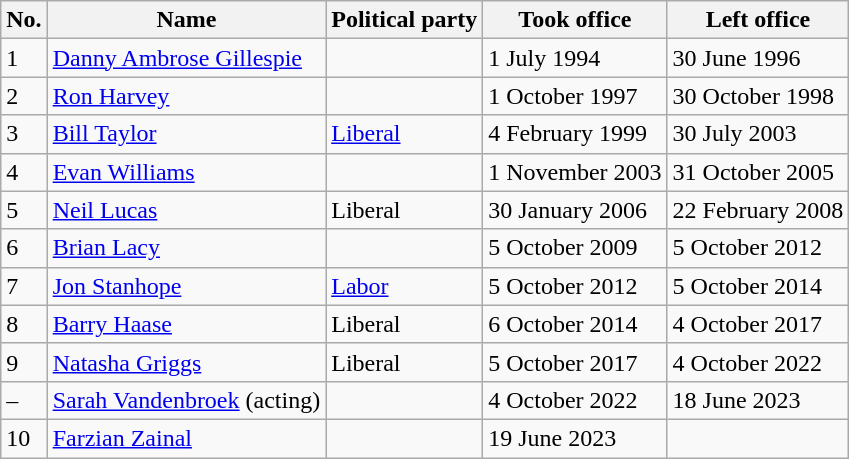<table class="wikitable">
<tr>
<th>No.</th>
<th>Name</th>
<th>Political party</th>
<th>Took office</th>
<th>Left office</th>
</tr>
<tr>
<td>1</td>
<td><a href='#'>Danny Ambrose Gillespie</a></td>
<td></td>
<td>1 July 1994</td>
<td>30 June 1996</td>
</tr>
<tr>
<td>2</td>
<td><a href='#'>Ron Harvey</a></td>
<td></td>
<td>1 October 1997</td>
<td>30 October 1998</td>
</tr>
<tr>
<td>3</td>
<td><a href='#'>Bill Taylor</a></td>
<td><a href='#'>Liberal</a></td>
<td>4 February 1999</td>
<td>30 July 2003</td>
</tr>
<tr>
<td>4</td>
<td><a href='#'>Evan Williams</a></td>
<td></td>
<td>1 November 2003</td>
<td>31 October 2005</td>
</tr>
<tr>
<td>5</td>
<td><a href='#'>Neil Lucas</a></td>
<td>Liberal</td>
<td>30 January 2006</td>
<td>22 February 2008</td>
</tr>
<tr>
<td>6</td>
<td><a href='#'>Brian Lacy</a></td>
<td></td>
<td>5 October 2009</td>
<td>5 October 2012</td>
</tr>
<tr>
<td>7</td>
<td><a href='#'>Jon Stanhope</a></td>
<td><a href='#'>Labor</a></td>
<td>5 October 2012</td>
<td>5 October 2014</td>
</tr>
<tr>
<td>8</td>
<td><a href='#'>Barry Haase</a></td>
<td>Liberal</td>
<td>6 October 2014</td>
<td>4 October 2017</td>
</tr>
<tr>
<td>9</td>
<td><a href='#'>Natasha Griggs</a></td>
<td>Liberal</td>
<td>5 October 2017</td>
<td>4 October 2022</td>
</tr>
<tr>
<td>–</td>
<td><a href='#'>Sarah Vandenbroek</a> (acting)</td>
<td></td>
<td>4 October 2022</td>
<td>18 June 2023</td>
</tr>
<tr>
<td>10</td>
<td><a href='#'>Farzian Zainal</a></td>
<td></td>
<td>19 June 2023</td>
<td></td>
</tr>
</table>
